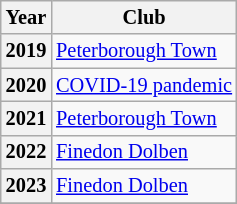<table class="wikitable" style="font-size:85%">
<tr>
<th>Year</th>
<th>Club</th>
</tr>
<tr>
<th scope="row">2019</th>
<td><a href='#'>Peterborough Town</a></td>
</tr>
<tr>
<th scope="row">2020</th>
<td><a href='#'>COVID-19 pandemic</a></td>
</tr>
<tr>
<th scope="row">2021</th>
<td><a href='#'>Peterborough Town</a></td>
</tr>
<tr>
<th scope="row">2022</th>
<td><a href='#'>Finedon Dolben</a></td>
</tr>
<tr>
<th scope="row">2023</th>
<td><a href='#'>Finedon Dolben</a></td>
</tr>
<tr>
</tr>
</table>
